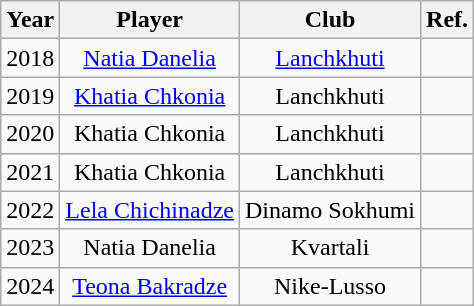<table class="wikitable" style="text-align:center;">
<tr>
<th>Year</th>
<th>Player</th>
<th>Club</th>
<th>Ref.</th>
</tr>
<tr>
<td>2018</td>
<td><a href='#'>Natia Danelia</a></td>
<td><a href='#'>Lanchkhuti</a></td>
<td></td>
</tr>
<tr>
<td>2019</td>
<td><a href='#'>Khatia Chkonia</a></td>
<td>Lanchkhuti</td>
<td></td>
</tr>
<tr>
<td>2020</td>
<td>Khatia Chkonia</td>
<td>Lanchkhuti</td>
<td></td>
</tr>
<tr>
<td style="text-align:left;">2021</td>
<td>Khatia Chkonia</td>
<td>Lanchkhuti</td>
<td></td>
</tr>
<tr>
<td style="text-align:left;">2022</td>
<td><a href='#'>Lela Chichinadze</a></td>
<td>Dinamo Sokhumi</td>
<td></td>
</tr>
<tr>
<td style="text-align:left;">2023</td>
<td>Natia Danelia</td>
<td>Kvartali</td>
<td></td>
</tr>
<tr>
<td style="text-align:left;">2024</td>
<td><a href='#'>Teona Bakradze</a></td>
<td>Nike-Lusso</td>
<td></td>
</tr>
</table>
